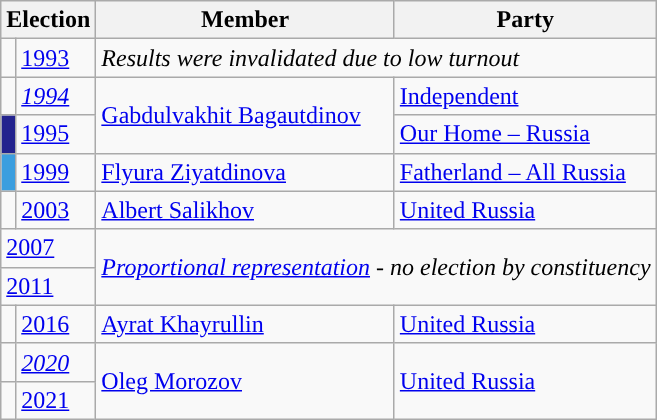<table class="wikitable">
<tr>
<th colspan="2">Election</th>
<th>Member</th>
<th>Party</th>
</tr>
<tr>
<td style="background-color:"></td>
<td><a href='#'>1993</a></td>
<td colspan=2><em>Results were invalidated due to low turnout</em></td>
</tr>
<tr>
<td style="background-color:"></td>
<td><em><a href='#'>1994</a></em></td>
<td rowspan=2><a href='#'>Gabdulvakhit Bagautdinov</a></td>
<td><a href='#'>Independent</a></td>
</tr>
<tr>
<td style="background-color:#23238E"></td>
<td><a href='#'>1995</a></td>
<td><a href='#'>Our Home – Russia</a></td>
</tr>
<tr>
<td style="background-color:#3B9EDF"></td>
<td><a href='#'>1999</a></td>
<td><a href='#'>Flyura Ziyatdinova</a></td>
<td><a href='#'>Fatherland – All Russia</a></td>
</tr>
<tr>
<td style="background-color:"></td>
<td><a href='#'>2003</a></td>
<td><a href='#'>Albert Salikhov</a></td>
<td><a href='#'>United Russia</a></td>
</tr>
<tr>
<td colspan=2><a href='#'>2007</a></td>
<td colspan=2 rowspan=2><em><a href='#'>Proportional representation</a> - no election by constituency</em></td>
</tr>
<tr>
<td colspan=2><a href='#'>2011</a></td>
</tr>
<tr>
<td style="background-color: "></td>
<td><a href='#'>2016</a></td>
<td><a href='#'>Ayrat Khayrullin</a></td>
<td><a href='#'>United Russia</a></td>
</tr>
<tr>
<td style="background-color: "></td>
<td><em><a href='#'>2020</a></em></td>
<td rowspan=2><a href='#'>Oleg Morozov</a></td>
<td rowspan=2><a href='#'>United Russia</a></td>
</tr>
<tr>
<td style="background-color: "></td>
<td><a href='#'>2021</a></td>
</tr>
</table>
